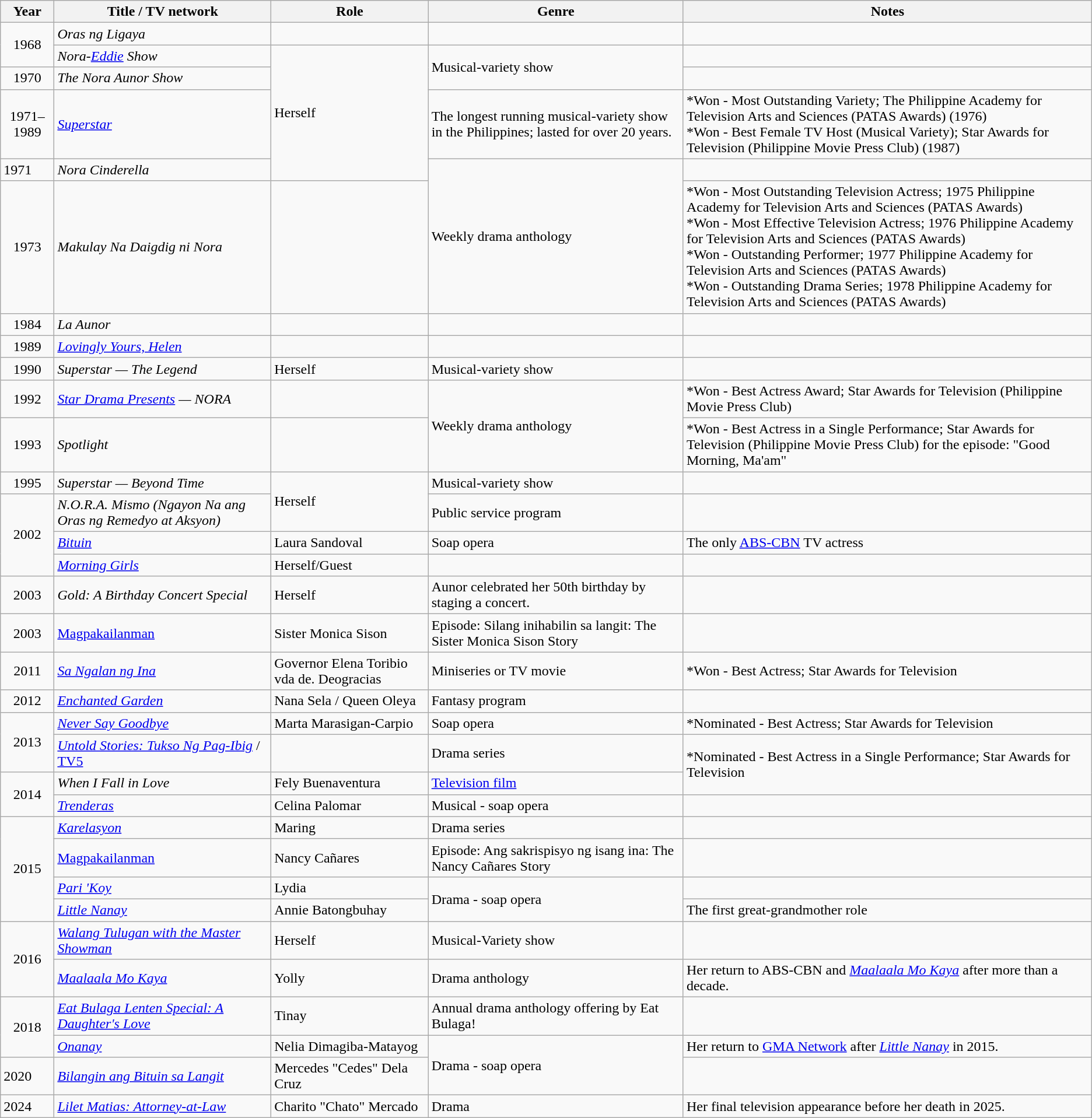<table class="wikitable sortable">
<tr>
<th>Year</th>
<th>Title / TV network</th>
<th>Role</th>
<th>Genre</th>
<th>Notes</th>
</tr>
<tr>
<td rowspan="2" align="center">1968</td>
<td><em>Oras ng Ligaya</em></td>
<td></td>
<td></td>
<td></td>
</tr>
<tr>
<td><em>Nora-<a href='#'>Eddie</a> Show</em></td>
<td rowspan="4">Herself</td>
<td rowspan="2">Musical-variety show</td>
<td></td>
</tr>
<tr>
<td align="center">1970</td>
<td><em>The Nora Aunor Show</em></td>
<td></td>
</tr>
<tr>
<td align="center">1971–1989</td>
<td><em><a href='#'>Superstar</a></em></td>
<td>The longest running musical-variety show in the Philippines; lasted for over 20 years.</td>
<td>*Won - Most Outstanding Variety; The Philippine Academy for Television Arts and Sciences (PATAS Awards) (1976)<br>*Won - Best Female TV Host (Musical Variety); Star Awards for Television (Philippine Movie Press Club) (1987)</td>
</tr>
<tr>
<td>1971</td>
<td><em>Nora Cinderella</em></td>
<td rowspan="2">Weekly drama anthology</td>
<td></td>
</tr>
<tr>
<td align="center">1973</td>
<td><em>Makulay Na Daigdig ni Nora</em></td>
<td></td>
<td>*Won - Most Outstanding Television Actress; 1975 Philippine Academy for Television Arts and Sciences (PATAS Awards)<br>*Won - Most Effective Television Actress; 1976 Philippine Academy for Television Arts and Sciences (PATAS Awards)<br>*Won - Outstanding Performer; 1977 Philippine Academy for Television Arts and Sciences (PATAS Awards)<br>*Won - Outstanding Drama Series; 1978 Philippine Academy for Television Arts and Sciences (PATAS Awards)</td>
</tr>
<tr>
<td align="center">1984</td>
<td><em>La Aunor</em></td>
<td></td>
<td></td>
<td></td>
</tr>
<tr>
<td align="center">1989</td>
<td><em><a href='#'>Lovingly Yours, Helen</a></em></td>
<td></td>
<td></td>
<td></td>
</tr>
<tr>
<td align="center">1990</td>
<td><em>Superstar — The Legend</em></td>
<td>Herself</td>
<td>Musical-variety show</td>
<td></td>
</tr>
<tr>
<td align="center">1992</td>
<td><em><a href='#'>Star Drama Presents</a> — NORA</em></td>
<td></td>
<td rowspan="2">Weekly drama anthology</td>
<td>*Won - Best Actress Award; Star Awards for Television (Philippine Movie Press Club)</td>
</tr>
<tr>
<td align="center">1993</td>
<td><em>Spotlight</em></td>
<td></td>
<td>*Won - Best Actress in a Single Performance; Star Awards for Television (Philippine Movie Press Club) for the episode: "Good Morning, Ma'am"</td>
</tr>
<tr>
<td align="center">1995</td>
<td><em>Superstar — Beyond Time</em></td>
<td rowspan="2">Herself</td>
<td>Musical-variety show</td>
<td></td>
</tr>
<tr>
<td rowspan="3" align="center">2002</td>
<td><em>N.O.R.A. Mismo (Ngayon Na ang Oras ng Remedyo at Aksyon)</em></td>
<td>Public service program</td>
<td></td>
</tr>
<tr>
<td><em><a href='#'>Bituin</a></em></td>
<td>Laura Sandoval</td>
<td>Soap opera</td>
<td>The only <a href='#'>ABS-CBN</a> TV actress</td>
</tr>
<tr>
<td><em><a href='#'>Morning Girls</a></em></td>
<td>Herself/Guest</td>
<td></td>
<td></td>
</tr>
<tr>
<td align="center">2003</td>
<td><em>Gold: A Birthday Concert Special</em></td>
<td>Herself</td>
<td>Aunor celebrated her 50th birthday by staging a concert.</td>
<td></td>
</tr>
<tr>
<td align="center">2003</td>
<td><a href='#'>Magpakailanman</a></td>
<td>Sister Monica Sison</td>
<td>Episode: Silang inihabilin sa langit: The Sister Monica Sison Story</td>
<td></td>
</tr>
<tr>
<td align="center">2011</td>
<td><em><a href='#'>Sa Ngalan ng Ina</a></em></td>
<td>Governor Elena Toribio vda de. Deogracias</td>
<td>Miniseries or TV movie</td>
<td>*Won - Best Actress; Star Awards for Television</td>
</tr>
<tr>
<td align="center">2012</td>
<td><em><a href='#'>Enchanted Garden</a></em></td>
<td>Nana Sela / Queen Oleya</td>
<td>Fantasy program</td>
<td></td>
</tr>
<tr>
<td rowspan=2 align="center">2013</td>
<td><em><a href='#'>Never Say Goodbye</a></em></td>
<td>Marta Marasigan-Carpio</td>
<td>Soap opera</td>
<td>*Nominated - Best Actress; Star Awards for Television</td>
</tr>
<tr>
<td><em><a href='#'>Untold Stories: Tukso Ng Pag-Ibig</a></em> / <a href='#'>TV5</a></td>
<td></td>
<td>Drama series</td>
<td rowspan="2">*Nominated - Best Actress in a Single Performance; Star Awards for Television</td>
</tr>
<tr>
<td rowspan="2" align="center">2014</td>
<td><em>When I Fall in Love</em></td>
<td>Fely Buenaventura</td>
<td><a href='#'>Television film</a></td>
</tr>
<tr>
<td><em><a href='#'>Trenderas</a></em></td>
<td>Celina Palomar</td>
<td>Musical - soap opera</td>
<td></td>
</tr>
<tr>
<td rowspan="4" align="center">2015</td>
<td><em><a href='#'>Karelasyon</a></em></td>
<td>Maring</td>
<td>Drama series</td>
<td></td>
</tr>
<tr>
<td><a href='#'>Magpakailanman</a></td>
<td>Nancy Cañares</td>
<td>Episode: Ang sakrispisyo ng isang ina: The Nancy Cañares Story</td>
<td></td>
</tr>
<tr>
<td><em><a href='#'>Pari 'Koy</a></em></td>
<td>Lydia</td>
<td rowspan="2">Drama - soap opera</td>
<td></td>
</tr>
<tr>
<td><em><a href='#'>Little Nanay</a></em></td>
<td>Annie Batongbuhay</td>
<td>The first great-grandmother role</td>
</tr>
<tr>
<td rowspan="2" align="center">2016</td>
<td><em><a href='#'>Walang Tulugan with the Master Showman</a></em></td>
<td>Herself</td>
<td>Musical-Variety show</td>
<td></td>
</tr>
<tr>
<td><em><a href='#'>Maalaala Mo Kaya</a></em></td>
<td>Yolly</td>
<td>Drama anthology</td>
<td>Her return to ABS-CBN and <em><a href='#'>Maalaala Mo Kaya</a></em> after more than a decade.</td>
</tr>
<tr>
<td rowspan="2" align="center">2018</td>
<td><em><a href='#'>Eat Bulaga Lenten Special: A Daughter's Love</a></em></td>
<td>Tinay</td>
<td>Annual drama anthology offering by Eat Bulaga!</td>
<td></td>
</tr>
<tr>
<td><em><a href='#'>Onanay</a></em></td>
<td>Nelia Dimagiba-Matayog</td>
<td rowspan="2">Drama - soap opera</td>
<td>Her return to <a href='#'>GMA Network</a> after <em><a href='#'>Little Nanay</a></em> in 2015.</td>
</tr>
<tr>
<td>2020</td>
<td><em><a href='#'>Bilangin ang Bituin sa Langit</a></em></td>
<td>Mercedes "Cedes" Dela Cruz</td>
<td></td>
</tr>
<tr>
<td>2024</td>
<td><em><a href='#'>Lilet Matias: Attorney-at-Law</a></em></td>
<td>Charito "Chato" Mercado</td>
<td>Drama</td>
<td>Her final television appearance before her death in 2025.</td>
</tr>
</table>
